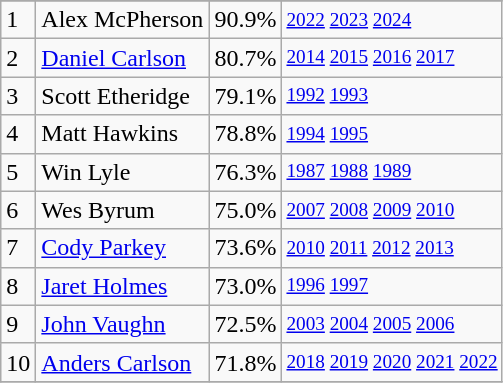<table class="wikitable">
<tr>
</tr>
<tr>
<td>1</td>
<td>Alex McPherson</td>
<td><abbr>90.9%</abbr></td>
<td style="font-size:80%;"><a href='#'>2022</a> <a href='#'>2023</a> <a href='#'>2024</a></td>
</tr>
<tr>
<td>2</td>
<td><a href='#'>Daniel Carlson</a></td>
<td><abbr>80.7%</abbr></td>
<td style="font-size:80%;"><a href='#'>2014</a> <a href='#'>2015</a> <a href='#'>2016</a> <a href='#'>2017</a></td>
</tr>
<tr>
<td>3</td>
<td>Scott Etheridge</td>
<td><abbr>79.1%</abbr></td>
<td style="font-size:80%;"><a href='#'>1992</a> <a href='#'>1993</a></td>
</tr>
<tr>
<td>4</td>
<td>Matt Hawkins</td>
<td><abbr>78.8%</abbr></td>
<td style="font-size:80%;"><a href='#'>1994</a> <a href='#'>1995</a></td>
</tr>
<tr>
<td>5</td>
<td>Win Lyle</td>
<td><abbr>76.3%</abbr></td>
<td style="font-size:80%;"><a href='#'>1987</a> <a href='#'>1988</a> <a href='#'>1989</a></td>
</tr>
<tr>
<td>6</td>
<td>Wes Byrum</td>
<td><abbr>75.0%</abbr></td>
<td style="font-size:80%;"><a href='#'>2007</a> <a href='#'>2008</a> <a href='#'>2009</a> <a href='#'>2010</a></td>
</tr>
<tr>
<td>7</td>
<td><a href='#'>Cody Parkey</a></td>
<td><abbr>73.6%</abbr></td>
<td style="font-size:80%;"><a href='#'>2010</a> <a href='#'>2011</a> <a href='#'>2012</a> <a href='#'>2013</a></td>
</tr>
<tr>
<td>8</td>
<td><a href='#'>Jaret Holmes</a></td>
<td><abbr>73.0%</abbr></td>
<td style="font-size:80%;"><a href='#'>1996</a> <a href='#'>1997</a></td>
</tr>
<tr>
<td>9</td>
<td><a href='#'>John Vaughn</a></td>
<td><abbr>72.5%</abbr></td>
<td style="font-size:80%;"><a href='#'>2003</a> <a href='#'>2004</a> <a href='#'>2005</a> <a href='#'>2006</a></td>
</tr>
<tr>
<td>10</td>
<td><a href='#'>Anders Carlson</a></td>
<td><abbr>71.8%</abbr></td>
<td style="font-size:80%;"><a href='#'>2018</a> <a href='#'>2019</a> <a href='#'>2020</a> <a href='#'>2021</a> <a href='#'>2022</a></td>
</tr>
<tr>
</tr>
</table>
